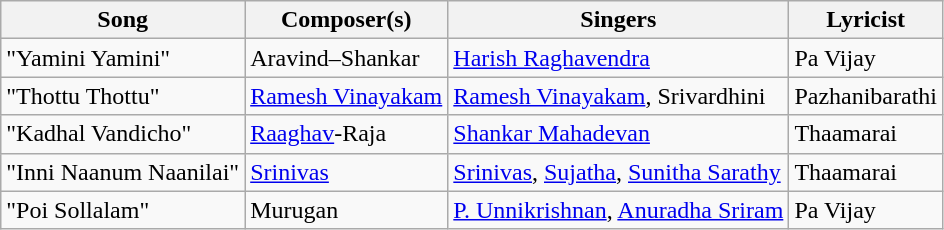<table class="wikitable">
<tr>
<th>Song</th>
<th>Composer(s)</th>
<th>Singers</th>
<th>Lyricist</th>
</tr>
<tr>
<td>"Yamini Yamini"</td>
<td>Aravind–Shankar</td>
<td><a href='#'>Harish Raghavendra</a></td>
<td>Pa Vijay</td>
</tr>
<tr>
<td>"Thottu Thottu"</td>
<td><a href='#'>Ramesh Vinayakam</a></td>
<td><a href='#'>Ramesh Vinayakam</a>, Srivardhini</td>
<td>Pazhanibarathi</td>
</tr>
<tr>
<td>"Kadhal Vandicho"</td>
<td><a href='#'>Raaghav</a>-Raja</td>
<td><a href='#'>Shankar Mahadevan</a></td>
<td>Thaamarai</td>
</tr>
<tr>
<td>"Inni Naanum Naanilai"</td>
<td><a href='#'>Srinivas</a></td>
<td><a href='#'>Srinivas</a>, <a href='#'>Sujatha</a>, <a href='#'>Sunitha Sarathy</a></td>
<td>Thaamarai</td>
</tr>
<tr>
<td>"Poi Sollalam"</td>
<td>Murugan</td>
<td><a href='#'>P. Unnikrishnan</a>, <a href='#'>Anuradha Sriram</a></td>
<td>Pa Vijay</td>
</tr>
</table>
